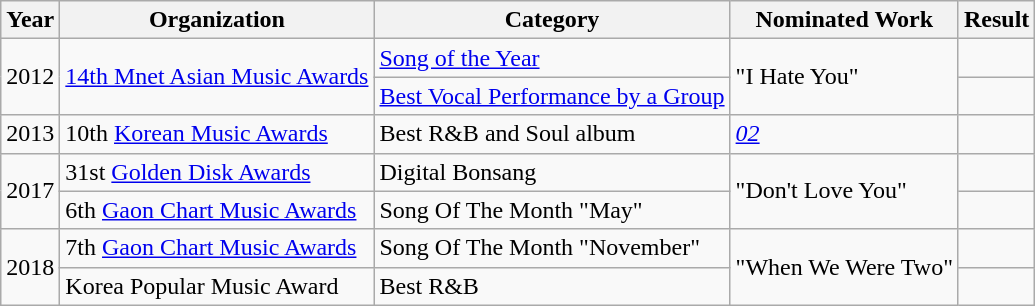<table class="wikitable">
<tr>
<th>Year</th>
<th>Organization</th>
<th>Category</th>
<th>Nominated Work</th>
<th>Result</th>
</tr>
<tr>
<td rowspan=2>2012</td>
<td rowspan=2><a href='#'>14th Mnet Asian Music Awards</a></td>
<td><a href='#'>Song of the Year</a></td>
<td rowspan=2>"I Hate You"</td>
<td></td>
</tr>
<tr>
<td><a href='#'>Best Vocal Performance by a Group</a></td>
<td></td>
</tr>
<tr>
<td>2013</td>
<td>10th <a href='#'>Korean Music Awards</a></td>
<td>Best R&B and Soul album</td>
<td><em><a href='#'>02</a></em></td>
<td></td>
</tr>
<tr>
<td rowspan=2>2017</td>
<td>31st <a href='#'>Golden Disk Awards</a></td>
<td>Digital Bonsang</td>
<td rowspan="2">"Don't Love You"</td>
<td></td>
</tr>
<tr>
<td>6th <a href='#'>Gaon Chart Music Awards</a></td>
<td>Song Of The Month "May"</td>
<td></td>
</tr>
<tr>
<td rowspan=2>2018</td>
<td>7th <a href='#'>Gaon Chart Music Awards</a></td>
<td>Song Of The Month "November"</td>
<td rowspan=2>"When We Were Two"</td>
<td></td>
</tr>
<tr>
<td>Korea Popular Music Award</td>
<td>Best R&B</td>
<td></td>
</tr>
</table>
